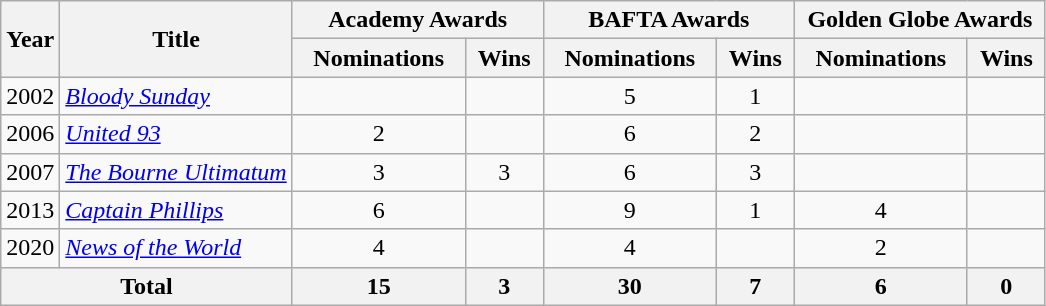<table class="wikitable">
<tr>
<th rowspan="2">Year</th>
<th rowspan="2">Title</th>
<th colspan="2" style="text-align:center;" width=160>Academy Awards</th>
<th colspan="2" style="text-align:center;" width=160>BAFTA Awards</th>
<th colspan="2" style="text-align:center;" width=160>Golden Globe Awards</th>
</tr>
<tr>
<th>Nominations</th>
<th>Wins</th>
<th>Nominations</th>
<th>Wins</th>
<th>Nominations</th>
<th>Wins</th>
</tr>
<tr>
<td>2002</td>
<td><em><a href='#'>Bloody Sunday</a></em></td>
<td></td>
<td></td>
<td align=center>5</td>
<td align=center>1</td>
<td></td>
<td></td>
</tr>
<tr>
<td>2006</td>
<td><em><a href='#'>United 93</a></em></td>
<td align=center>2</td>
<td></td>
<td align=center>6</td>
<td align=center>2</td>
<td></td>
<td></td>
</tr>
<tr>
<td>2007</td>
<td><em><a href='#'>The Bourne Ultimatum</a></em></td>
<td align=center>3</td>
<td align=center>3</td>
<td align=center>6</td>
<td align=center>3</td>
<td></td>
<td></td>
</tr>
<tr>
<td>2013</td>
<td><em><a href='#'>Captain Phillips</a></em></td>
<td align=center>6</td>
<td></td>
<td align=center>9</td>
<td align=center>1</td>
<td align=center>4</td>
<td></td>
</tr>
<tr>
<td>2020</td>
<td><em><a href='#'>News of the World</a></em></td>
<td align=center>4</td>
<td></td>
<td align=center>4</td>
<td></td>
<td align=center>2</td>
<td></td>
</tr>
<tr>
<th colspan="2"><strong>Total</strong></th>
<th align=center>15</th>
<th align=center>3</th>
<th align=center>30</th>
<th align=center>7</th>
<th align=center>6</th>
<th align=center>0</th>
</tr>
</table>
